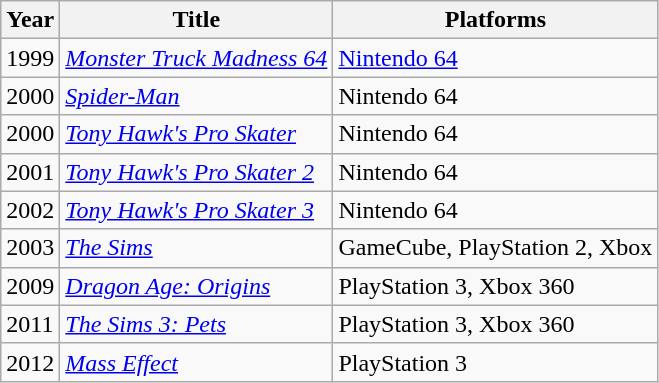<table class="wikitable sortable">
<tr>
<th>Year</th>
<th>Title</th>
<th>Platforms</th>
</tr>
<tr>
<td>1999</td>
<td><em><a href='#'>Monster Truck Madness 64</a></em></td>
<td><a href='#'>Nintendo 64</a></td>
</tr>
<tr>
<td>2000</td>
<td><em><a href='#'>Spider-Man</a></em></td>
<td>Nintendo 64</td>
</tr>
<tr>
<td>2000</td>
<td><em><a href='#'>Tony Hawk's Pro Skater</a></em></td>
<td>Nintendo 64</td>
</tr>
<tr>
<td>2001</td>
<td><em><a href='#'>Tony Hawk's Pro Skater 2</a></em></td>
<td>Nintendo 64</td>
</tr>
<tr>
<td>2002</td>
<td><em><a href='#'>Tony Hawk's Pro Skater 3</a></em></td>
<td>Nintendo 64</td>
</tr>
<tr>
<td>2003</td>
<td><em><a href='#'>The Sims</a></em></td>
<td>GameCube, PlayStation 2, Xbox</td>
</tr>
<tr>
<td>2009</td>
<td><em><a href='#'>Dragon Age: Origins</a></em></td>
<td>PlayStation 3, Xbox 360</td>
</tr>
<tr>
<td>2011</td>
<td><em><a href='#'>The Sims 3: Pets</a></em></td>
<td>PlayStation 3, Xbox 360</td>
</tr>
<tr>
<td>2012</td>
<td><em><a href='#'>Mass Effect</a></em></td>
<td>PlayStation 3</td>
</tr>
</table>
